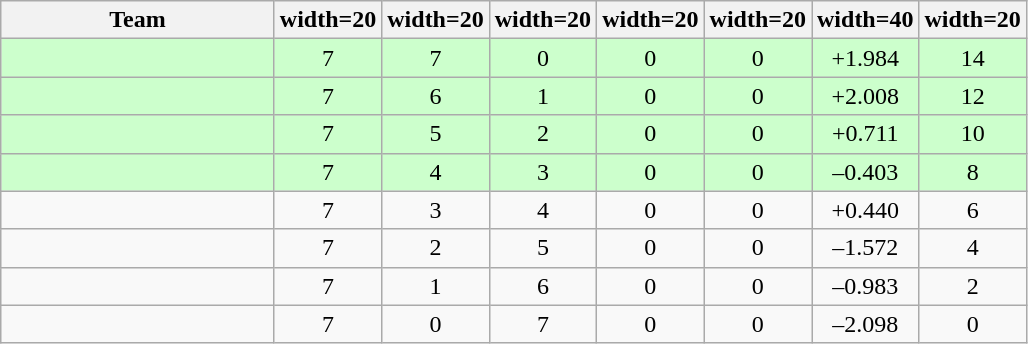<table class="wikitable" border="1" style="text-align:center;">
<tr>
<th width=175>Team</th>
<th>width=20</th>
<th>width=20</th>
<th>width=20</th>
<th>width=20</th>
<th>width=20</th>
<th>width=40</th>
<th>width=20</th>
</tr>
<tr bgcolor="ccffcc">
<td align=left></td>
<td>7</td>
<td>7</td>
<td>0</td>
<td>0</td>
<td>0</td>
<td>+1.984</td>
<td>14</td>
</tr>
<tr bgcolor="ccffcc">
<td align=left></td>
<td>7</td>
<td>6</td>
<td>1</td>
<td>0</td>
<td>0</td>
<td>+2.008</td>
<td>12</td>
</tr>
<tr bgcolor="ccffcc">
<td align=left></td>
<td>7</td>
<td>5</td>
<td>2</td>
<td>0</td>
<td>0</td>
<td>+0.711</td>
<td>10</td>
</tr>
<tr bgcolor="ccffcc">
<td align=left></td>
<td>7</td>
<td>4</td>
<td>3</td>
<td>0</td>
<td>0</td>
<td>–0.403</td>
<td>8</td>
</tr>
<tr>
<td align=left></td>
<td>7</td>
<td>3</td>
<td>4</td>
<td>0</td>
<td>0</td>
<td>+0.440</td>
<td>6</td>
</tr>
<tr>
<td align=left></td>
<td>7</td>
<td>2</td>
<td>5</td>
<td>0</td>
<td>0</td>
<td>–1.572</td>
<td>4</td>
</tr>
<tr>
<td align=left></td>
<td>7</td>
<td>1</td>
<td>6</td>
<td>0</td>
<td>0</td>
<td>–0.983</td>
<td>2</td>
</tr>
<tr>
<td align=left></td>
<td>7</td>
<td>0</td>
<td>7</td>
<td>0</td>
<td>0</td>
<td>–2.098</td>
<td>0</td>
</tr>
</table>
